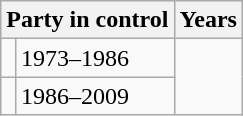<table class="wikitable">
<tr>
<th colspan="2">Party in control</th>
<th>Years</th>
</tr>
<tr>
<td></td>
<td>1973–1986</td>
</tr>
<tr>
<td></td>
<td>1986–2009</td>
</tr>
</table>
